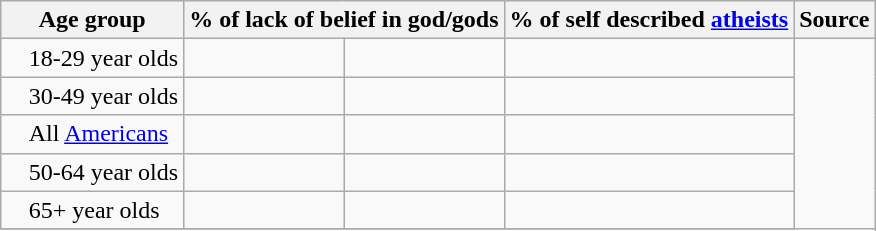<table class="wikitable sortable" font-size:80%;">
<tr>
<th>Age group</th>
<th colspan="2">% of lack of belief in god/gods</th>
<th colspan="2">% of self described <a href='#'>atheists</a></th>
<th>Source</th>
</tr>
<tr>
<td style="text-align:left; text-indent:15px;">18-29 year olds</td>
<td align=right></td>
<td align=right></td>
<td></td>
</tr>
<tr>
<td style="text-align:left; text-indent:15px;">30-49 year olds</td>
<td align=right></td>
<td align=right></td>
<td></td>
</tr>
<tr>
<td style="text-align:left; text-indent:15px;">All <a href='#'>Americans</a></td>
<td align=right></td>
<td align=right></td>
<td></td>
</tr>
<tr>
<td style="text-align:left; text-indent:15px;">50-64 year olds</td>
<td align=right></td>
<td align=right></td>
<td></td>
</tr>
<tr>
<td style="text-align:left; text-indent:15px;">65+ year olds</td>
<td align=right></td>
<td align=right></td>
<td></td>
</tr>
<tr>
</tr>
</table>
